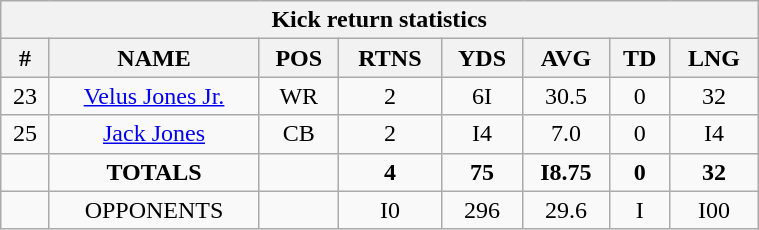<table style="width:40%; text-align:center;" class="wikitable collapsible collapsed">
<tr>
<th colspan="8">Kick return statistics</th>
</tr>
<tr>
<th>#</th>
<th>NAME</th>
<th>POS</th>
<th>RTNS</th>
<th>YDS</th>
<th>AVG</th>
<th>TD</th>
<th>LNG</th>
</tr>
<tr>
<td>23</td>
<td><a href='#'>Velus Jones Jr.</a></td>
<td>WR</td>
<td>2</td>
<td>6I</td>
<td>30.5</td>
<td>0</td>
<td>32</td>
</tr>
<tr>
<td>25</td>
<td><a href='#'>Jack Jones</a></td>
<td>CB</td>
<td>2</td>
<td>I4</td>
<td>7.0</td>
<td>0</td>
<td>I4</td>
</tr>
<tr>
<td></td>
<td><strong>TOTALS</strong></td>
<td></td>
<td><strong>4</strong></td>
<td><strong>75</strong></td>
<td><strong>I8.75</strong></td>
<td><strong>0</strong></td>
<td><strong>32</strong></td>
</tr>
<tr>
<td></td>
<td>OPPONENTS</td>
<td></td>
<td>I0</td>
<td>296</td>
<td>29.6</td>
<td>I</td>
<td>I00</td>
</tr>
</table>
